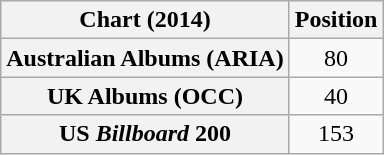<table class="wikitable sortable plainrowheaders" style="text-align:center">
<tr>
<th scope="col">Chart (2014)</th>
<th scope="col">Position</th>
</tr>
<tr>
<th scope="row">Australian Albums (ARIA)</th>
<td>80</td>
</tr>
<tr>
<th scope="row">UK Albums (OCC)</th>
<td>40</td>
</tr>
<tr>
<th scope="row">US <em>Billboard</em> 200</th>
<td>153</td>
</tr>
</table>
